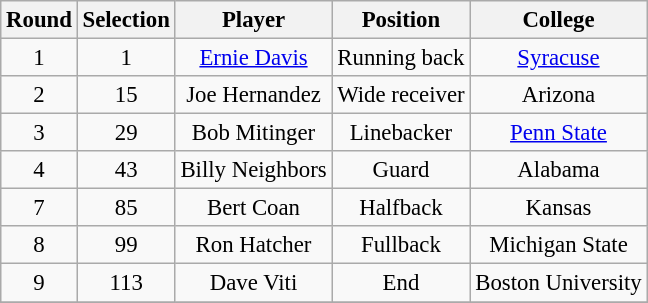<table class="wikitable" style="font-size: 95%; text-align: center;">
<tr>
<th>Round</th>
<th>Selection</th>
<th>Player</th>
<th>Position</th>
<th>College</th>
</tr>
<tr>
<td>1</td>
<td>1</td>
<td><a href='#'>Ernie Davis</a></td>
<td>Running back</td>
<td><a href='#'>Syracuse</a></td>
</tr>
<tr align="center" bgcolor="">
<td>2</td>
<td>15</td>
<td>Joe Hernandez</td>
<td>Wide receiver</td>
<td>Arizona</td>
</tr>
<tr align="center" bgcolor="">
<td>3</td>
<td>29</td>
<td>Bob Mitinger</td>
<td>Linebacker</td>
<td><a href='#'>Penn State</a></td>
</tr>
<tr align="center" bgcolor="">
<td>4</td>
<td>43</td>
<td>Billy Neighbors</td>
<td>Guard</td>
<td>Alabama</td>
</tr>
<tr align="center" bgcolor="">
<td>7</td>
<td>85</td>
<td>Bert Coan</td>
<td>Halfback</td>
<td>Kansas</td>
</tr>
<tr align="center" bgcolor="">
<td>8</td>
<td>99</td>
<td>Ron Hatcher</td>
<td>Fullback</td>
<td>Michigan State</td>
</tr>
<tr align="center" bgcolor="">
<td>9</td>
<td>113</td>
<td>Dave Viti</td>
<td>End</td>
<td>Boston University</td>
</tr>
<tr align="center" bgcolor="">
</tr>
</table>
